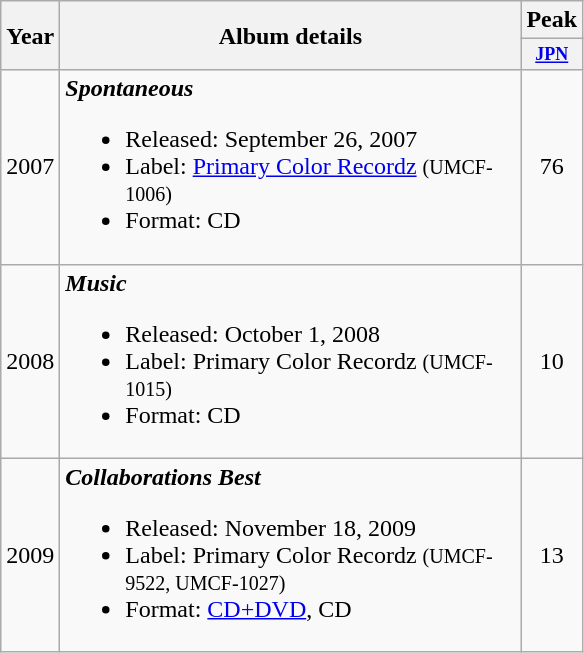<table class="wikitable">
<tr>
<th rowspan="2">Year</th>
<th rowspan="2" width="300">Album details</th>
<th colspan="1">Peak</th>
</tr>
<tr>
<th style="width:2em;font-size:75%"><a href='#'>JPN</a><br></th>
</tr>
<tr>
<td>2007</td>
<td><strong><em>Spontaneous</em></strong><br><ul><li>Released: September 26, 2007</li><li>Label: <a href='#'>Primary Color Recordz</a> <small>(UMCF-1006)</small></li><li>Format: CD</li></ul></td>
<td align="center">76</td>
</tr>
<tr>
<td>2008</td>
<td><strong><em>Music</em></strong><br><ul><li>Released: October 1, 2008</li><li>Label: Primary Color Recordz <small>(UMCF-1015)</small></li><li>Format: CD</li></ul></td>
<td align="center">10</td>
</tr>
<tr>
<td>2009</td>
<td><strong><em>Collaborations Best</em></strong><br><ul><li>Released: November 18, 2009</li><li>Label: Primary Color Recordz <small>(UMCF-9522, UMCF-1027)</small></li><li>Format: <a href='#'>CD+DVD</a>, CD</li></ul></td>
<td align="center">13</td>
</tr>
</table>
